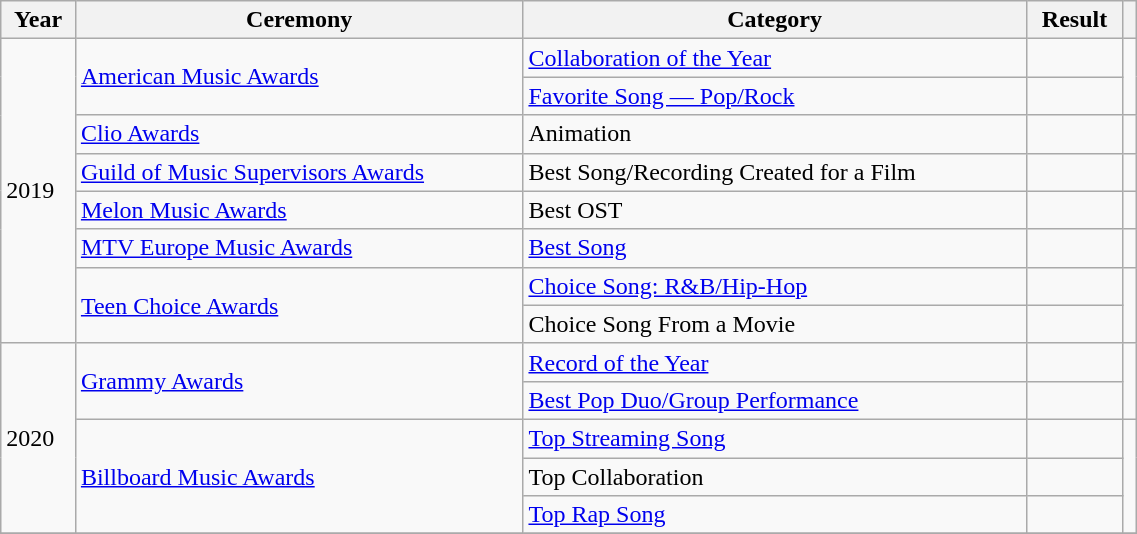<table class="wikitable sortable plainrowheaders" style="width: 60%;">
<tr>
<th scope="col">Year</th>
<th scope="col">Ceremony</th>
<th scope="col">Category</th>
<th scope="col">Result</th>
<th scope="col" class="unsortable"></th>
</tr>
<tr>
<td rowspan="8">2019</td>
<td rowspan="2"><a href='#'>American Music Awards</a></td>
<td><a href='#'>Collaboration of the Year</a></td>
<td></td>
<td style="text-align:center;" rowspan="2"></td>
</tr>
<tr>
<td><a href='#'>Favorite Song — Pop/Rock</a></td>
<td></td>
</tr>
<tr>
<td><a href='#'>Clio Awards</a></td>
<td>Animation</td>
<td></td>
<td style="text-align:center;"></td>
</tr>
<tr>
<td><a href='#'>Guild of Music Supervisors Awards</a></td>
<td>Best Song/Recording Created for a Film</td>
<td></td>
<td style="text-align:center;"></td>
</tr>
<tr>
<td><a href='#'>Melon Music Awards</a></td>
<td>Best OST</td>
<td></td>
<td style="text-align:center;"></td>
</tr>
<tr>
<td><a href='#'>MTV Europe Music Awards</a></td>
<td><a href='#'>Best Song</a></td>
<td></td>
<td style="text-align:center;"></td>
</tr>
<tr>
<td rowspan="2"><a href='#'>Teen Choice Awards</a></td>
<td><a href='#'>Choice Song: R&B/Hip-Hop</a></td>
<td></td>
<td style="text-align:center;" rowspan="2"></td>
</tr>
<tr>
<td>Choice Song From a Movie</td>
<td></td>
</tr>
<tr>
<td rowspan="5">2020</td>
<td rowspan="2"><a href='#'>Grammy Awards</a></td>
<td><a href='#'>Record of the Year</a></td>
<td></td>
<td style="text-align:center;" rowspan="2"></td>
</tr>
<tr>
<td><a href='#'>Best Pop Duo/Group Performance</a></td>
<td></td>
</tr>
<tr>
<td rowspan="3"><a href='#'>Billboard Music Awards</a></td>
<td><a href='#'>Top Streaming Song</a></td>
<td></td>
<td style="text-align:center;" rowspan="3"></td>
</tr>
<tr>
<td>Top Collaboration</td>
<td></td>
</tr>
<tr>
<td><a href='#'>Top Rap Song</a></td>
<td></td>
</tr>
<tr>
</tr>
</table>
